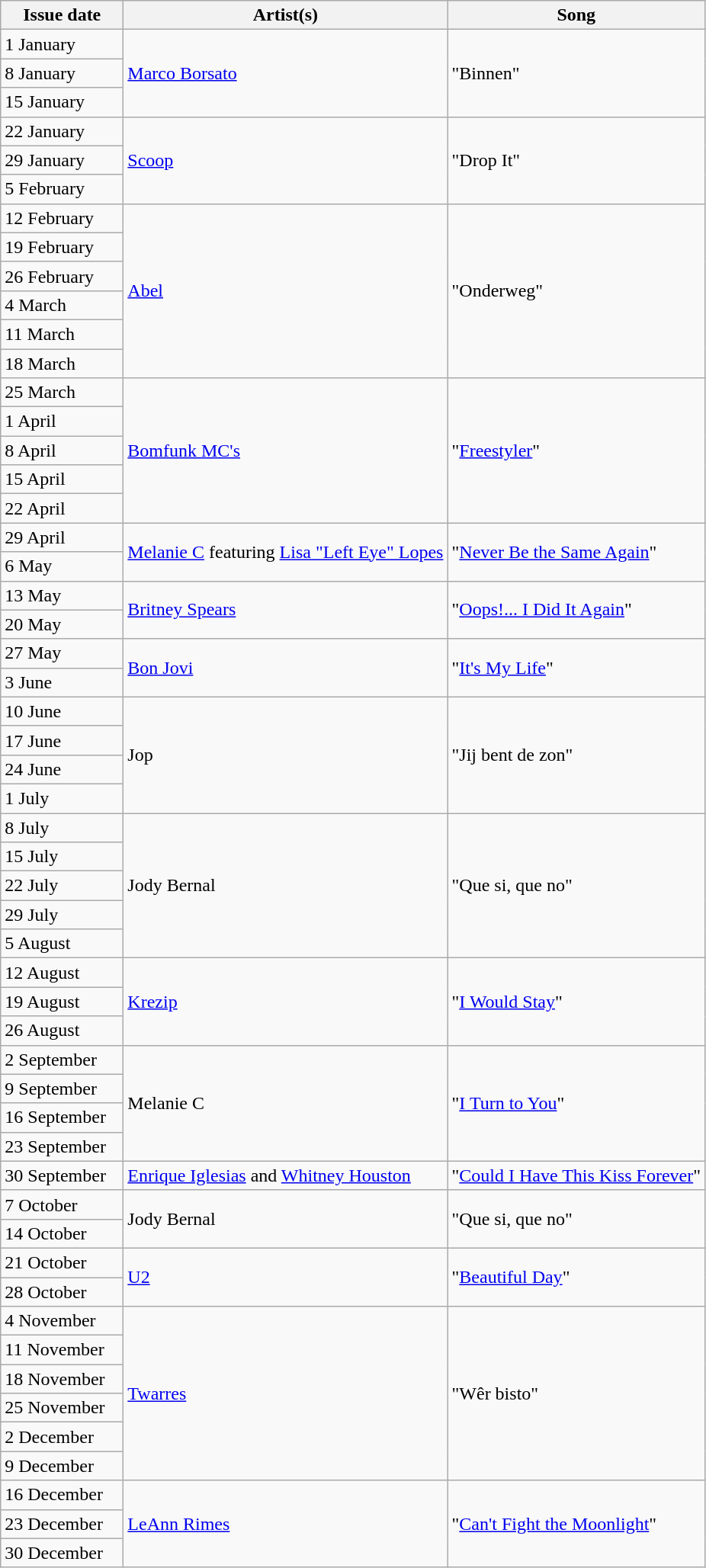<table class="wikitable">
<tr>
<th width="100px">Issue date</th>
<th>Artist(s)</th>
<th>Song</th>
</tr>
<tr>
<td>1 January</td>
<td rowspan="3"><a href='#'>Marco Borsato</a></td>
<td rowspan="3">"Binnen"</td>
</tr>
<tr>
<td>8 January</td>
</tr>
<tr>
<td>15 January</td>
</tr>
<tr>
<td>22 January</td>
<td rowspan="3"><a href='#'>Scoop</a></td>
<td rowspan="3">"Drop It"</td>
</tr>
<tr>
<td>29 January</td>
</tr>
<tr>
<td>5 February</td>
</tr>
<tr>
<td>12 February</td>
<td rowspan="6"><a href='#'>Abel</a></td>
<td rowspan="6">"Onderweg"</td>
</tr>
<tr>
<td>19 February</td>
</tr>
<tr>
<td>26 February</td>
</tr>
<tr>
<td>4 March</td>
</tr>
<tr>
<td>11 March</td>
</tr>
<tr>
<td>18 March</td>
</tr>
<tr>
<td>25 March</td>
<td rowspan="5"><a href='#'>Bomfunk MC's</a></td>
<td rowspan="5">"<a href='#'>Freestyler</a>"</td>
</tr>
<tr>
<td>1 April</td>
</tr>
<tr>
<td>8 April</td>
</tr>
<tr>
<td>15 April</td>
</tr>
<tr>
<td>22 April</td>
</tr>
<tr>
<td>29 April</td>
<td rowspan="2"><a href='#'>Melanie C</a> featuring <a href='#'>Lisa "Left Eye" Lopes</a></td>
<td rowspan="2">"<a href='#'>Never Be the Same Again</a>"</td>
</tr>
<tr>
<td>6 May</td>
</tr>
<tr>
<td>13 May</td>
<td rowspan="2"><a href='#'>Britney Spears</a></td>
<td rowspan="2">"<a href='#'>Oops!... I Did It Again</a>"</td>
</tr>
<tr>
<td>20 May</td>
</tr>
<tr>
<td>27 May</td>
<td rowspan="2"><a href='#'>Bon Jovi</a></td>
<td rowspan="2">"<a href='#'>It's My Life</a>"</td>
</tr>
<tr>
<td>3 June</td>
</tr>
<tr>
<td>10 June</td>
<td rowspan="4">Jop</td>
<td rowspan="4">"Jij bent de zon"</td>
</tr>
<tr>
<td>17 June</td>
</tr>
<tr>
<td>24 June</td>
</tr>
<tr>
<td>1 July</td>
</tr>
<tr>
<td>8 July</td>
<td rowspan="5">Jody Bernal</td>
<td rowspan="5">"Que si, que no"</td>
</tr>
<tr>
<td>15 July</td>
</tr>
<tr>
<td>22 July</td>
</tr>
<tr>
<td>29 July</td>
</tr>
<tr>
<td>5 August</td>
</tr>
<tr>
<td>12 August</td>
<td rowspan="3"><a href='#'>Krezip</a></td>
<td rowspan="3">"<a href='#'>I Would Stay</a>"</td>
</tr>
<tr>
<td>19 August</td>
</tr>
<tr>
<td>26 August</td>
</tr>
<tr>
<td>2 September</td>
<td rowspan="4">Melanie C</td>
<td rowspan="4">"<a href='#'>I Turn to You</a>"</td>
</tr>
<tr>
<td>9 September</td>
</tr>
<tr>
<td>16 September</td>
</tr>
<tr>
<td>23 September</td>
</tr>
<tr>
<td>30 September</td>
<td><a href='#'>Enrique Iglesias</a> and <a href='#'>Whitney Houston</a></td>
<td>"<a href='#'>Could I Have This Kiss Forever</a>"</td>
</tr>
<tr>
<td>7 October</td>
<td rowspan="2">Jody Bernal</td>
<td rowspan="2">"Que si, que no"</td>
</tr>
<tr>
<td>14 October</td>
</tr>
<tr>
<td>21 October</td>
<td rowspan="2"><a href='#'>U2</a></td>
<td rowspan="2">"<a href='#'>Beautiful Day</a>"</td>
</tr>
<tr>
<td>28 October</td>
</tr>
<tr>
<td>4 November</td>
<td rowspan="6"><a href='#'>Twarres</a></td>
<td rowspan="6">"Wêr bisto"</td>
</tr>
<tr>
<td>11 November</td>
</tr>
<tr>
<td>18 November</td>
</tr>
<tr>
<td>25 November</td>
</tr>
<tr>
<td>2 December</td>
</tr>
<tr>
<td>9 December</td>
</tr>
<tr>
<td>16 December</td>
<td rowspan="3"><a href='#'>LeAnn Rimes</a></td>
<td rowspan="3">"<a href='#'>Can't Fight the Moonlight</a>"</td>
</tr>
<tr>
<td>23 December</td>
</tr>
<tr>
<td>30 December</td>
</tr>
</table>
